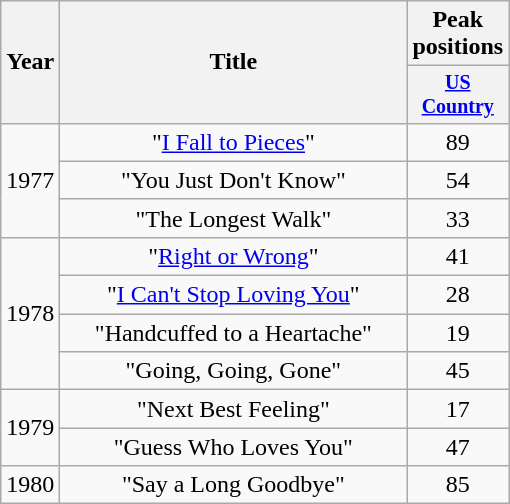<table class="wikitable plainrowheaders" style="text-align:center;">
<tr>
<th rowspan="2">Year</th>
<th rowspan="2" style="width:14em;">Title</th>
<th colspan="1">Peak positions</th>
</tr>
<tr style="font-size:smaller;">
<th style="width:45px;"><a href='#'>US Country</a><br></th>
</tr>
<tr>
<td rowspan=3>1977</td>
<td>"<a href='#'>I Fall to Pieces</a>"</td>
<td>89</td>
</tr>
<tr>
<td>"You Just Don't Know"</td>
<td>54</td>
</tr>
<tr>
<td>"The Longest Walk"</td>
<td>33</td>
</tr>
<tr>
<td rowspan=4>1978</td>
<td>"<a href='#'>Right or Wrong</a>"</td>
<td>41</td>
</tr>
<tr>
<td>"<a href='#'>I Can't Stop Loving You</a>"</td>
<td>28</td>
</tr>
<tr>
<td>"Handcuffed to a Heartache"</td>
<td>19</td>
</tr>
<tr>
<td>"Going, Going, Gone"</td>
<td>45</td>
</tr>
<tr>
<td rowspan=2>1979</td>
<td>"Next Best Feeling"</td>
<td>17</td>
</tr>
<tr>
<td>"Guess Who Loves You"</td>
<td>47</td>
</tr>
<tr>
<td>1980</td>
<td>"Say a Long Goodbye"</td>
<td>85</td>
</tr>
</table>
